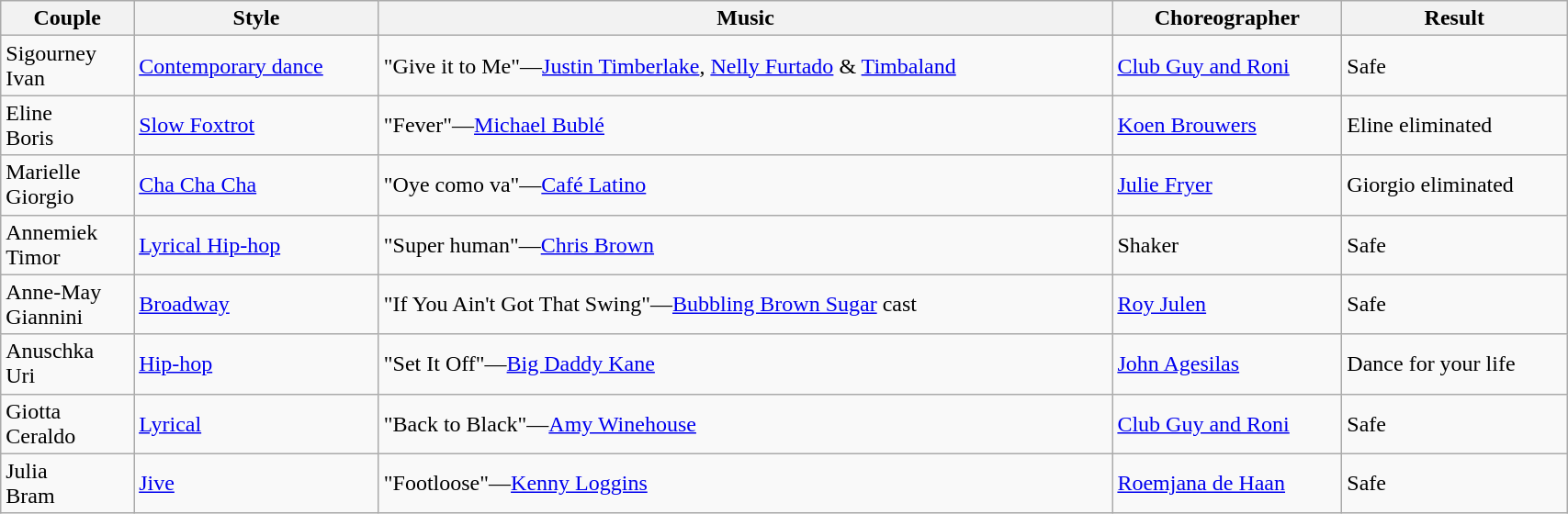<table class="wikitable" width="90%">
<tr>
<th>Couple</th>
<th>Style</th>
<th>Music</th>
<th>Choreographer</th>
<th>Result</th>
</tr>
<tr>
<td>Sigourney<br>Ivan</td>
<td><a href='#'>Contemporary dance</a></td>
<td>"Give it to Me"—<a href='#'>Justin Timberlake</a>, <a href='#'>Nelly Furtado</a> & <a href='#'>Timbaland</a></td>
<td><a href='#'>Club Guy and Roni</a></td>
<td>Safe</td>
</tr>
<tr>
<td>Eline<br>Boris</td>
<td><a href='#'>Slow Foxtrot</a></td>
<td>"Fever"—<a href='#'>Michael Bublé</a></td>
<td><a href='#'>Koen Brouwers</a></td>
<td>Eline eliminated</td>
</tr>
<tr>
<td>Marielle<br>Giorgio</td>
<td><a href='#'>Cha Cha Cha</a></td>
<td>"Oye como va"—<a href='#'>Café Latino</a></td>
<td><a href='#'>Julie Fryer</a></td>
<td>Giorgio eliminated</td>
</tr>
<tr>
<td>Annemiek<br>Timor</td>
<td><a href='#'>Lyrical Hip-hop</a></td>
<td>"Super human"—<a href='#'>Chris Brown</a></td>
<td>Shaker</td>
<td>Safe</td>
</tr>
<tr>
<td>Anne-May<br>Giannini</td>
<td><a href='#'>Broadway</a></td>
<td>"If You Ain't Got That Swing"—<a href='#'>Bubbling Brown Sugar</a> cast</td>
<td><a href='#'>Roy Julen</a></td>
<td>Safe</td>
</tr>
<tr>
<td>Anuschka<br>Uri</td>
<td><a href='#'>Hip-hop</a></td>
<td>"Set It Off"—<a href='#'>Big Daddy Kane</a></td>
<td><a href='#'>John Agesilas</a></td>
<td>Dance for your life</td>
</tr>
<tr>
<td>Giotta<br>Ceraldo</td>
<td><a href='#'>Lyrical</a></td>
<td>"Back to Black"—<a href='#'>Amy Winehouse</a></td>
<td><a href='#'>Club Guy and Roni</a></td>
<td>Safe</td>
</tr>
<tr>
<td>Julia<br>Bram</td>
<td><a href='#'>Jive</a></td>
<td>"Footloose"—<a href='#'>Kenny Loggins</a></td>
<td><a href='#'>Roemjana de Haan</a></td>
<td>Safe</td>
</tr>
</table>
